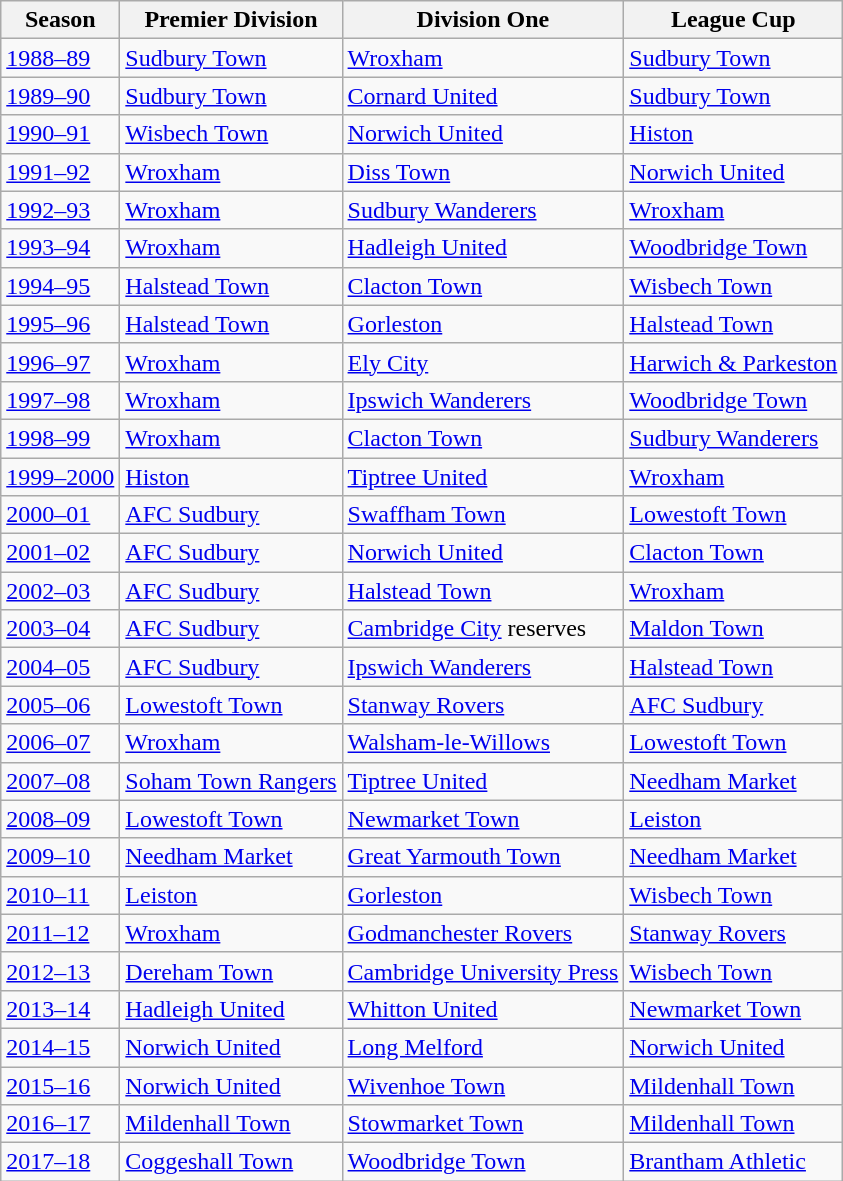<table class=wikitable>
<tr>
<th>Season</th>
<th>Premier Division</th>
<th>Division One</th>
<th>League Cup</th>
</tr>
<tr>
<td><a href='#'>1988–89</a></td>
<td><a href='#'>Sudbury Town</a></td>
<td><a href='#'>Wroxham</a></td>
<td><a href='#'>Sudbury Town</a></td>
</tr>
<tr>
<td><a href='#'>1989–90</a></td>
<td><a href='#'>Sudbury Town</a></td>
<td><a href='#'>Cornard United</a></td>
<td><a href='#'>Sudbury Town</a></td>
</tr>
<tr>
<td><a href='#'>1990–91</a></td>
<td><a href='#'>Wisbech Town</a></td>
<td><a href='#'>Norwich United</a></td>
<td><a href='#'>Histon</a></td>
</tr>
<tr>
<td><a href='#'>1991–92</a></td>
<td><a href='#'>Wroxham</a></td>
<td><a href='#'>Diss Town</a></td>
<td><a href='#'>Norwich United</a></td>
</tr>
<tr>
<td><a href='#'>1992–93</a></td>
<td><a href='#'>Wroxham</a></td>
<td><a href='#'>Sudbury Wanderers</a></td>
<td><a href='#'>Wroxham</a></td>
</tr>
<tr>
<td><a href='#'>1993–94</a></td>
<td><a href='#'>Wroxham</a></td>
<td><a href='#'>Hadleigh United</a></td>
<td><a href='#'>Woodbridge Town</a></td>
</tr>
<tr>
<td><a href='#'>1994–95</a></td>
<td><a href='#'>Halstead Town</a></td>
<td><a href='#'>Clacton Town</a></td>
<td><a href='#'>Wisbech Town</a></td>
</tr>
<tr>
<td><a href='#'>1995–96</a></td>
<td><a href='#'>Halstead Town</a></td>
<td><a href='#'>Gorleston</a></td>
<td><a href='#'>Halstead Town</a></td>
</tr>
<tr>
<td><a href='#'>1996–97</a></td>
<td><a href='#'>Wroxham</a></td>
<td><a href='#'>Ely City</a></td>
<td><a href='#'>Harwich & Parkeston</a></td>
</tr>
<tr>
<td><a href='#'>1997–98</a></td>
<td><a href='#'>Wroxham</a></td>
<td><a href='#'>Ipswich Wanderers</a></td>
<td><a href='#'>Woodbridge Town</a></td>
</tr>
<tr>
<td><a href='#'>1998–99</a></td>
<td><a href='#'>Wroxham</a></td>
<td><a href='#'>Clacton Town</a></td>
<td><a href='#'>Sudbury Wanderers</a></td>
</tr>
<tr>
<td><a href='#'>1999–2000</a></td>
<td><a href='#'>Histon</a></td>
<td><a href='#'>Tiptree United</a></td>
<td><a href='#'>Wroxham</a></td>
</tr>
<tr>
<td><a href='#'>2000–01</a></td>
<td><a href='#'>AFC Sudbury</a></td>
<td><a href='#'>Swaffham Town</a></td>
<td><a href='#'>Lowestoft Town</a></td>
</tr>
<tr>
<td><a href='#'>2001–02</a></td>
<td><a href='#'>AFC Sudbury</a></td>
<td><a href='#'>Norwich United</a></td>
<td><a href='#'>Clacton Town</a></td>
</tr>
<tr>
<td><a href='#'>2002–03</a></td>
<td><a href='#'>AFC Sudbury</a></td>
<td><a href='#'>Halstead Town</a></td>
<td><a href='#'>Wroxham</a></td>
</tr>
<tr>
<td><a href='#'>2003–04</a></td>
<td><a href='#'>AFC Sudbury</a></td>
<td><a href='#'>Cambridge City</a> reserves</td>
<td><a href='#'>Maldon Town</a></td>
</tr>
<tr>
<td><a href='#'>2004–05</a></td>
<td><a href='#'>AFC Sudbury</a></td>
<td><a href='#'>Ipswich Wanderers</a></td>
<td><a href='#'>Halstead Town</a></td>
</tr>
<tr>
<td><a href='#'>2005–06</a></td>
<td><a href='#'>Lowestoft Town</a></td>
<td><a href='#'>Stanway Rovers</a></td>
<td><a href='#'>AFC Sudbury</a></td>
</tr>
<tr>
<td><a href='#'>2006–07</a></td>
<td><a href='#'>Wroxham</a></td>
<td><a href='#'>Walsham-le-Willows</a></td>
<td><a href='#'>Lowestoft Town</a></td>
</tr>
<tr>
<td><a href='#'>2007–08</a></td>
<td><a href='#'>Soham Town Rangers</a></td>
<td><a href='#'>Tiptree United</a></td>
<td><a href='#'>Needham Market</a></td>
</tr>
<tr>
<td><a href='#'>2008–09</a></td>
<td><a href='#'>Lowestoft Town</a></td>
<td><a href='#'>Newmarket Town</a></td>
<td><a href='#'>Leiston</a></td>
</tr>
<tr>
<td><a href='#'>2009–10</a></td>
<td><a href='#'>Needham Market</a></td>
<td><a href='#'>Great Yarmouth Town</a></td>
<td><a href='#'>Needham Market</a></td>
</tr>
<tr>
<td><a href='#'>2010–11</a></td>
<td><a href='#'>Leiston</a></td>
<td><a href='#'>Gorleston</a></td>
<td><a href='#'>Wisbech Town</a></td>
</tr>
<tr>
<td><a href='#'>2011–12</a></td>
<td><a href='#'>Wroxham</a></td>
<td><a href='#'>Godmanchester Rovers</a></td>
<td><a href='#'>Stanway Rovers</a></td>
</tr>
<tr>
<td><a href='#'>2012–13</a></td>
<td><a href='#'>Dereham Town</a></td>
<td><a href='#'>Cambridge University Press</a></td>
<td><a href='#'>Wisbech Town</a></td>
</tr>
<tr>
<td><a href='#'>2013–14</a></td>
<td><a href='#'>Hadleigh United</a></td>
<td><a href='#'>Whitton United</a></td>
<td><a href='#'>Newmarket Town</a></td>
</tr>
<tr>
<td><a href='#'>2014–15</a></td>
<td><a href='#'>Norwich United</a></td>
<td><a href='#'>Long Melford</a></td>
<td><a href='#'>Norwich United</a></td>
</tr>
<tr>
<td><a href='#'>2015–16</a></td>
<td><a href='#'>Norwich United</a></td>
<td><a href='#'>Wivenhoe Town</a></td>
<td><a href='#'>Mildenhall Town</a></td>
</tr>
<tr>
<td><a href='#'>2016–17</a></td>
<td><a href='#'>Mildenhall Town</a></td>
<td><a href='#'>Stowmarket Town</a></td>
<td><a href='#'>Mildenhall Town</a></td>
</tr>
<tr>
<td><a href='#'>2017–18</a></td>
<td><a href='#'>Coggeshall Town</a></td>
<td><a href='#'>Woodbridge Town</a></td>
<td><a href='#'>Brantham Athletic</a></td>
</tr>
</table>
